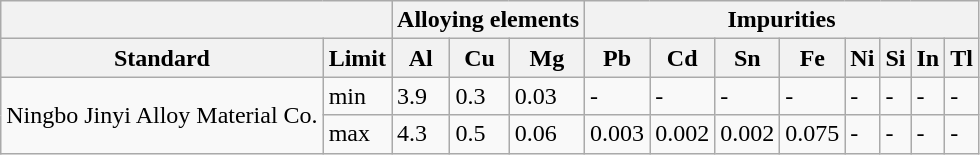<table class="wikitable">
<tr>
<th colspan=2></th>
<th colspan=3>Alloying elements</th>
<th colspan=8>Impurities</th>
</tr>
<tr>
<th>Standard</th>
<th>Limit</th>
<th>Al</th>
<th>Cu</th>
<th>Mg</th>
<th>Pb</th>
<th>Cd</th>
<th>Sn</th>
<th>Fe</th>
<th>Ni</th>
<th>Si</th>
<th>In</th>
<th>Tl</th>
</tr>
<tr>
<td rowspan=2>Ningbo Jinyi Alloy Material Co.</td>
<td>min</td>
<td>3.9</td>
<td>0.3</td>
<td>0.03</td>
<td>-</td>
<td>-</td>
<td>-</td>
<td>-</td>
<td>-</td>
<td>-</td>
<td>-</td>
<td>-</td>
</tr>
<tr>
<td>max</td>
<td>4.3</td>
<td>0.5</td>
<td>0.06</td>
<td>0.003</td>
<td>0.002</td>
<td>0.002</td>
<td>0.075</td>
<td>-</td>
<td>-</td>
<td>-</td>
<td>-</td>
</tr>
</table>
